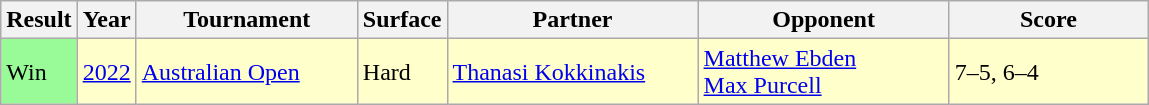<table class="sortable wikitable">
<tr>
<th>Result</th>
<th>Year</th>
<th width=140>Tournament</th>
<th>Surface</th>
<th width=160>Partner</th>
<th width=160>Opponent</th>
<th width=125 class=unsortable>Score</th>
</tr>
<tr style="background:#ffc;">
<td bgcolor=98fb98>Win</td>
<td><a href='#'>2022</a></td>
<td><a href='#'>Australian Open</a></td>
<td>Hard</td>
<td> <a href='#'>Thanasi Kokkinakis</a></td>
<td> <a href='#'>Matthew Ebden</a> <br> <a href='#'>Max Purcell</a></td>
<td>7–5, 6–4</td>
</tr>
</table>
